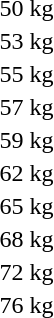<table>
<tr>
<td rowspan=2>50 kg</td>
<td rowspan=2></td>
<td rowspan=2></td>
<td></td>
</tr>
<tr>
<td></td>
</tr>
<tr>
<td rowspan=2>53 kg</td>
<td rowspan=2></td>
<td rowspan=2></td>
<td></td>
</tr>
<tr>
<td></td>
</tr>
<tr>
<td>55 kg</td>
<td></td>
<td></td>
<td></td>
</tr>
<tr>
<td rowspan=2>57 kg</td>
<td rowspan=2></td>
<td rowspan=2></td>
<td></td>
</tr>
<tr>
<td></td>
</tr>
<tr>
<td>59 kg</td>
<td></td>
<td></td>
<td></td>
</tr>
<tr>
<td rowspan=2>62 kg</td>
<td rowspan=2></td>
<td rowspan=2></td>
<td></td>
</tr>
<tr>
<td></td>
</tr>
<tr>
<td>65 kg</td>
<td></td>
<td></td>
<td></td>
</tr>
<tr>
<td rowspan=2>68 kg</td>
<td rowspan=2></td>
<td rowspan=2></td>
<td></td>
</tr>
<tr>
<td></td>
</tr>
<tr>
<td>72 kg</td>
<td></td>
<td></td>
<td></td>
</tr>
<tr>
<td rowspan=2>76 kg</td>
<td rowspan=2></td>
<td rowspan=2></td>
<td></td>
</tr>
<tr>
<td></td>
</tr>
</table>
